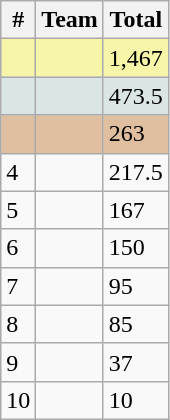<table class="wikitable">
<tr>
<th>#</th>
<th>Team</th>
<th>Total</th>
</tr>
<tr>
<td bgcolor=#f7f6a8></td>
<td bgcolor=#f7f6a8></td>
<td bgcolor=#f7f6a8>1,467</td>
</tr>
<tr>
<td bgcolor=#dce5e5></td>
<td bgcolor=#dce5e5></td>
<td bgcolor=#dce5e5>473.5</td>
</tr>
<tr>
<td bgcolor=#dfbf9f></td>
<td bgcolor=#dfbf9f></td>
<td bgcolor=#dfbf9f>263</td>
</tr>
<tr>
<td>4</td>
<td></td>
<td>217.5</td>
</tr>
<tr>
<td>5</td>
<td></td>
<td>167</td>
</tr>
<tr>
<td>6</td>
<td></td>
<td>150</td>
</tr>
<tr>
<td>7</td>
<td></td>
<td>95</td>
</tr>
<tr>
<td>8</td>
<td><strong></strong></td>
<td>85</td>
</tr>
<tr>
<td>9</td>
<td></td>
<td>37</td>
</tr>
<tr>
<td>10</td>
<td></td>
<td>10</td>
</tr>
</table>
